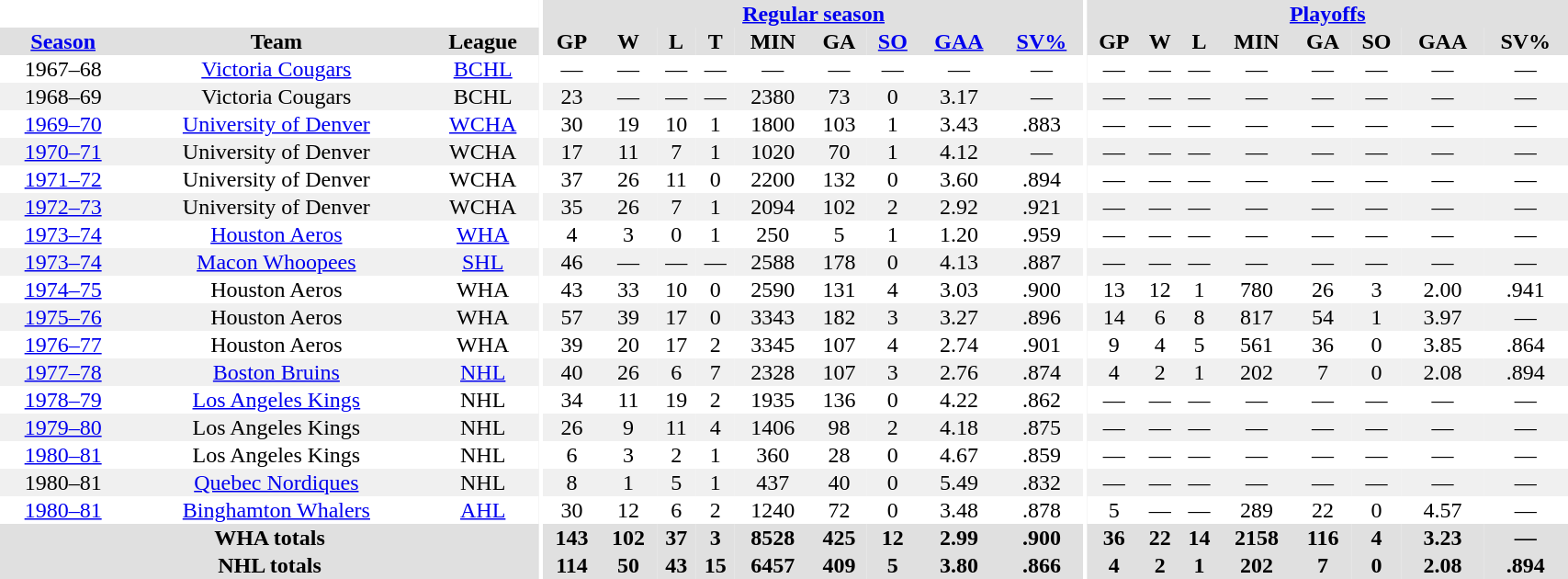<table border="0" cellpadding="1" cellspacing="0" style="width:90%; text-align:center;">
<tr bgcolor="#e0e0e0">
<th colspan="3" bgcolor="#ffffff"></th>
<th rowspan="99" bgcolor="#ffffff"></th>
<th colspan="9" bgcolor="#e0e0e0"><a href='#'>Regular season</a></th>
<th rowspan="99" bgcolor="#ffffff"></th>
<th colspan="8" bgcolor="#e0e0e0"><a href='#'>Playoffs</a></th>
</tr>
<tr bgcolor="#e0e0e0">
<th><a href='#'>Season</a></th>
<th>Team</th>
<th>League</th>
<th>GP</th>
<th>W</th>
<th>L</th>
<th>T</th>
<th>MIN</th>
<th>GA</th>
<th><a href='#'>SO</a></th>
<th><a href='#'>GAA</a></th>
<th><a href='#'>SV%</a></th>
<th>GP</th>
<th>W</th>
<th>L</th>
<th>MIN</th>
<th>GA</th>
<th>SO</th>
<th>GAA</th>
<th>SV%</th>
</tr>
<tr>
<td>1967–68</td>
<td><a href='#'>Victoria Cougars</a></td>
<td><a href='#'>BCHL</a></td>
<td>—</td>
<td>—</td>
<td>—</td>
<td>—</td>
<td>—</td>
<td>—</td>
<td>—</td>
<td>—</td>
<td>—</td>
<td>—</td>
<td>—</td>
<td>—</td>
<td>—</td>
<td>—</td>
<td>—</td>
<td>—</td>
<td>—</td>
</tr>
<tr bgcolor="#f0f0f0">
<td>1968–69</td>
<td>Victoria Cougars</td>
<td>BCHL</td>
<td>23</td>
<td>—</td>
<td>—</td>
<td>—</td>
<td>2380</td>
<td>73</td>
<td>0</td>
<td>3.17</td>
<td>—</td>
<td>—</td>
<td>—</td>
<td>—</td>
<td>—</td>
<td>—</td>
<td>—</td>
<td>—</td>
<td>—</td>
</tr>
<tr>
<td><a href='#'>1969–70</a></td>
<td><a href='#'>University of Denver</a></td>
<td><a href='#'>WCHA</a></td>
<td>30</td>
<td>19</td>
<td>10</td>
<td>1</td>
<td>1800</td>
<td>103</td>
<td>1</td>
<td>3.43</td>
<td>.883</td>
<td>—</td>
<td>—</td>
<td>—</td>
<td>—</td>
<td>—</td>
<td>—</td>
<td>—</td>
<td>—</td>
</tr>
<tr bgcolor="#f0f0f0">
<td><a href='#'>1970–71</a></td>
<td>University of Denver</td>
<td>WCHA</td>
<td>17</td>
<td>11</td>
<td>7</td>
<td>1</td>
<td>1020</td>
<td>70</td>
<td>1</td>
<td>4.12</td>
<td>—</td>
<td>—</td>
<td>—</td>
<td>—</td>
<td>—</td>
<td>—</td>
<td>—</td>
<td>—</td>
<td>—</td>
</tr>
<tr>
<td><a href='#'>1971–72</a></td>
<td>University of Denver</td>
<td>WCHA</td>
<td>37</td>
<td>26</td>
<td>11</td>
<td>0</td>
<td>2200</td>
<td>132</td>
<td>0</td>
<td>3.60</td>
<td>.894</td>
<td>—</td>
<td>—</td>
<td>—</td>
<td>—</td>
<td>—</td>
<td>—</td>
<td>—</td>
<td>—</td>
</tr>
<tr bgcolor="#f0f0f0">
<td><a href='#'>1972–73</a></td>
<td>University of Denver</td>
<td>WCHA</td>
<td>35</td>
<td>26</td>
<td>7</td>
<td>1</td>
<td>2094</td>
<td>102</td>
<td>2</td>
<td>2.92</td>
<td>.921</td>
<td>—</td>
<td>—</td>
<td>—</td>
<td>—</td>
<td>—</td>
<td>—</td>
<td>—</td>
<td>—</td>
</tr>
<tr>
<td><a href='#'>1973–74</a></td>
<td><a href='#'>Houston Aeros</a></td>
<td><a href='#'>WHA</a></td>
<td>4</td>
<td>3</td>
<td>0</td>
<td>1</td>
<td>250</td>
<td>5</td>
<td>1</td>
<td>1.20</td>
<td>.959</td>
<td>—</td>
<td>—</td>
<td>—</td>
<td>—</td>
<td>—</td>
<td>—</td>
<td>—</td>
<td>—</td>
</tr>
<tr bgcolor="#f0f0f0">
<td><a href='#'>1973–74</a></td>
<td><a href='#'>Macon Whoopees</a></td>
<td><a href='#'>SHL</a></td>
<td>46</td>
<td>—</td>
<td>—</td>
<td>—</td>
<td>2588</td>
<td>178</td>
<td>0</td>
<td>4.13</td>
<td>.887</td>
<td>—</td>
<td>—</td>
<td>—</td>
<td>—</td>
<td>—</td>
<td>—</td>
<td>—</td>
<td>—</td>
</tr>
<tr>
<td><a href='#'>1974–75</a></td>
<td>Houston Aeros</td>
<td>WHA</td>
<td>43</td>
<td>33</td>
<td>10</td>
<td>0</td>
<td>2590</td>
<td>131</td>
<td>4</td>
<td>3.03</td>
<td>.900</td>
<td>13</td>
<td>12</td>
<td>1</td>
<td>780</td>
<td>26</td>
<td>3</td>
<td>2.00</td>
<td>.941</td>
</tr>
<tr bgcolor="#f0f0f0">
<td><a href='#'>1975–76</a></td>
<td>Houston Aeros</td>
<td>WHA</td>
<td>57</td>
<td>39</td>
<td>17</td>
<td>0</td>
<td>3343</td>
<td>182</td>
<td>3</td>
<td>3.27</td>
<td>.896</td>
<td>14</td>
<td>6</td>
<td>8</td>
<td>817</td>
<td>54</td>
<td>1</td>
<td>3.97</td>
<td>—</td>
</tr>
<tr>
<td><a href='#'>1976–77</a></td>
<td>Houston Aeros</td>
<td>WHA</td>
<td>39</td>
<td>20</td>
<td>17</td>
<td>2</td>
<td>3345</td>
<td>107</td>
<td>4</td>
<td>2.74</td>
<td>.901</td>
<td>9</td>
<td>4</td>
<td>5</td>
<td>561</td>
<td>36</td>
<td>0</td>
<td>3.85</td>
<td>.864</td>
</tr>
<tr bgcolor="#f0f0f0">
<td><a href='#'>1977–78</a></td>
<td><a href='#'>Boston Bruins</a></td>
<td><a href='#'>NHL</a></td>
<td>40</td>
<td>26</td>
<td>6</td>
<td>7</td>
<td>2328</td>
<td>107</td>
<td>3</td>
<td>2.76</td>
<td>.874</td>
<td>4</td>
<td>2</td>
<td>1</td>
<td>202</td>
<td>7</td>
<td>0</td>
<td>2.08</td>
<td>.894</td>
</tr>
<tr>
<td><a href='#'>1978–79</a></td>
<td><a href='#'>Los Angeles Kings</a></td>
<td>NHL</td>
<td>34</td>
<td>11</td>
<td>19</td>
<td>2</td>
<td>1935</td>
<td>136</td>
<td>0</td>
<td>4.22</td>
<td>.862</td>
<td>—</td>
<td>—</td>
<td>—</td>
<td>—</td>
<td>—</td>
<td>—</td>
<td>—</td>
<td>—</td>
</tr>
<tr bgcolor="#f0f0f0">
<td><a href='#'>1979–80</a></td>
<td>Los Angeles Kings</td>
<td>NHL</td>
<td>26</td>
<td>9</td>
<td>11</td>
<td>4</td>
<td>1406</td>
<td>98</td>
<td>2</td>
<td>4.18</td>
<td>.875</td>
<td>—</td>
<td>—</td>
<td>—</td>
<td>—</td>
<td>—</td>
<td>—</td>
<td>—</td>
<td>—</td>
</tr>
<tr>
<td><a href='#'>1980–81</a></td>
<td>Los Angeles Kings</td>
<td>NHL</td>
<td>6</td>
<td>3</td>
<td>2</td>
<td>1</td>
<td>360</td>
<td>28</td>
<td>0</td>
<td>4.67</td>
<td>.859</td>
<td>—</td>
<td>—</td>
<td>—</td>
<td>—</td>
<td>—</td>
<td>—</td>
<td>—</td>
<td>—</td>
</tr>
<tr bgcolor="#f0f0f0">
<td>1980–81</td>
<td><a href='#'>Quebec Nordiques</a></td>
<td>NHL</td>
<td>8</td>
<td>1</td>
<td>5</td>
<td>1</td>
<td>437</td>
<td>40</td>
<td>0</td>
<td>5.49</td>
<td>.832</td>
<td>—</td>
<td>—</td>
<td>—</td>
<td>—</td>
<td>—</td>
<td>—</td>
<td>—</td>
<td>—</td>
</tr>
<tr>
<td><a href='#'>1980–81</a></td>
<td><a href='#'>Binghamton Whalers</a></td>
<td><a href='#'>AHL</a></td>
<td>30</td>
<td>12</td>
<td>6</td>
<td>2</td>
<td>1240</td>
<td>72</td>
<td>0</td>
<td>3.48</td>
<td>.878</td>
<td>5</td>
<td>—</td>
<td>—</td>
<td>289</td>
<td>22</td>
<td>0</td>
<td>4.57</td>
<td>—</td>
</tr>
<tr bgcolor="#e0e0e0">
<th colspan=3>WHA totals</th>
<th>143</th>
<th>102</th>
<th>37</th>
<th>3</th>
<th>8528</th>
<th>425</th>
<th>12</th>
<th>2.99</th>
<th>.900</th>
<th>36</th>
<th>22</th>
<th>14</th>
<th>2158</th>
<th>116</th>
<th>4</th>
<th>3.23</th>
<th>—</th>
</tr>
<tr bgcolor="#e0e0e0">
<th colspan=3>NHL totals</th>
<th>114</th>
<th>50</th>
<th>43</th>
<th>15</th>
<th>6457</th>
<th>409</th>
<th>5</th>
<th>3.80</th>
<th>.866</th>
<th>4</th>
<th>2</th>
<th>1</th>
<th>202</th>
<th>7</th>
<th>0</th>
<th>2.08</th>
<th>.894</th>
</tr>
</table>
